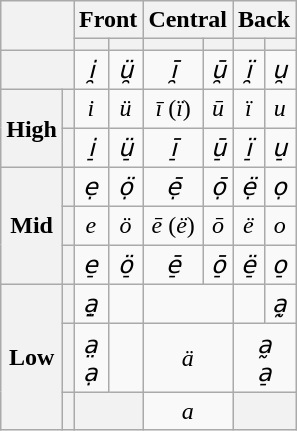<table class="wikitable Unicode" style="text-align:center">
<tr>
<th rowspan="2" colspan="2"></th>
<th colspan="2">Front</th>
<th colspan="2">Central</th>
<th colspan="2">Back</th>
</tr>
<tr>
<th></th>
<th></th>
<th></th>
<th></th>
<th></th>
<th></th>
</tr>
<tr align=center>
<th colspan=2></th>
<td><em>i̯</em></td>
<td><em>ü̯</em></td>
<td><em>ī̯</em></td>
<td><em>ū̯</em></td>
<td><em>ï̯</em></td>
<td><em>u̯</em></td>
</tr>
<tr align=center>
<th rowspan="2">High</th>
<th></th>
<td><em>i</em></td>
<td><em>ü</em></td>
<td><em>ī</em> (<em>ï</em>)</td>
<td><em>ū</em></td>
<td><em>ï</em></td>
<td><em>u</em></td>
</tr>
<tr>
<th></th>
<td><em>i̠</em></td>
<td><em>ü̠</em></td>
<td><em>ī̠</em></td>
<td><em>ū̠</em></td>
<td><em>ï̠</em></td>
<td><em>u̠</em></td>
</tr>
<tr>
<th rowspan="3">Mid</th>
<th></th>
<td><em>ẹ</em></td>
<td><em>ọ̈</em></td>
<td><em>ẹ̄</em></td>
<td><em>ọ̄</em></td>
<td><em>ẹ̈</em></td>
<td><em>ọ</em></td>
</tr>
<tr>
<th></th>
<td><em>e</em></td>
<td><em>ö</em></td>
<td><em>ē</em> (<em>ë</em>)</td>
<td><em>ō</em></td>
<td><em>ë</em></td>
<td><em>o</em></td>
</tr>
<tr>
<th></th>
<td><em>e̠</em></td>
<td><em>ö̠</em></td>
<td><em>ē̠</em></td>
<td><em>ō̠</em></td>
<td><em>ë̠</em></td>
<td><em>o̠</em></td>
</tr>
<tr>
<th rowspan="3">Low</th>
<th></th>
<td><em>a̤̣</em></td>
<td><em> </em></td>
<td colspan="2"><em> </em></td>
<td><em> </em></td>
<td><em>a̰̣</em></td>
</tr>
<tr>
<th></th>
<td><em>a̤</em><br><em>ạ</em></td>
<td><em> </em></td>
<td colspan="2"><em>ä</em></td>
<td colspan="2"><em>a̰</em><br><em>a̠</em></td>
</tr>
<tr>
<th></th>
<th colspan="2"></th>
<td colspan="2"><em>a</em></td>
<th colspan="2"></th>
</tr>
</table>
